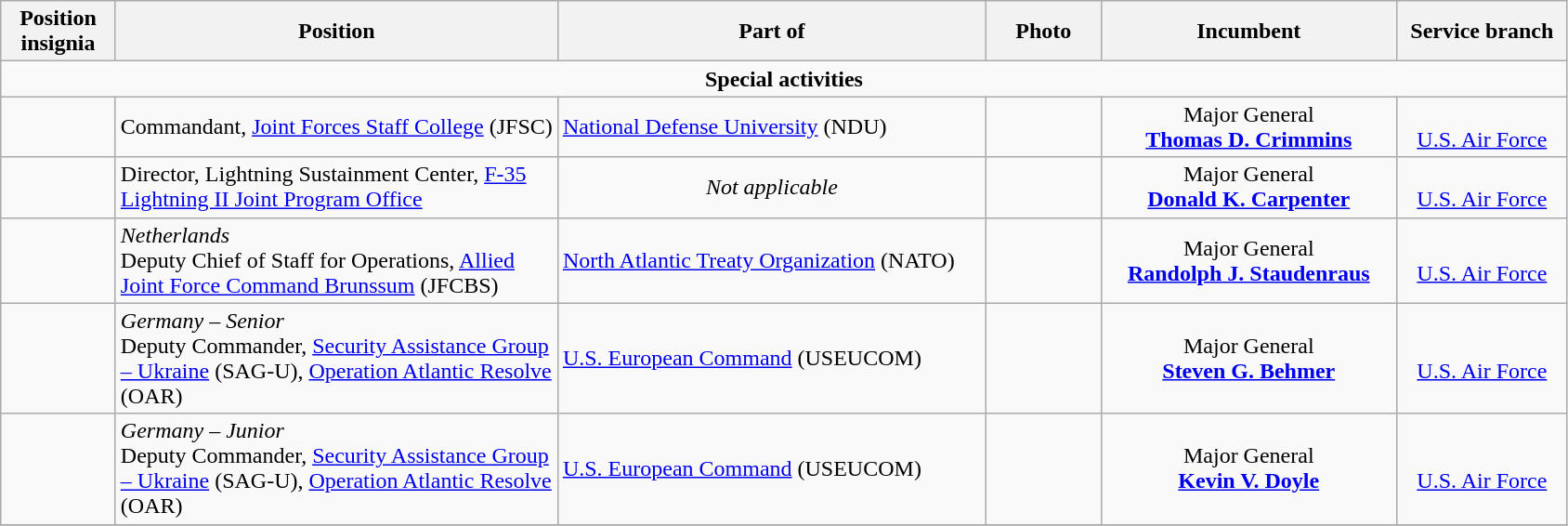<table class="wikitable">
<tr>
<th width="75" style="text-align:center">Position insignia</th>
<th width="310" style="text-align:center">Position</th>
<th width="300" style="text-align:center">Part of</th>
<th width="75" style="text-align:center">Photo</th>
<th width="205" style="text-align:center">Incumbent</th>
<th width="115" style="text-align:center">Service branch</th>
</tr>
<tr>
<td colspan="6" style="text-align:center"><strong>Special activities</strong></td>
</tr>
<tr>
<td></td>
<td>Commandant, <a href='#'>Joint Forces Staff College</a> (JFSC)</td>
<td> <a href='#'>National Defense University</a> (NDU)</td>
<td></td>
<td style="text-align:center">Major General<br><strong><a href='#'>Thomas D. Crimmins</a></strong></td>
<td style="text-align:center"><br><a href='#'>U.S. Air Force</a></td>
</tr>
<tr>
<td></td>
<td>Director, Lightning Sustainment Center, <a href='#'>F-35 Lightning II Joint Program Office</a></td>
<td style="text-align:center"><em>Not applicable</em></td>
<td></td>
<td style="text-align:center">Major General<br><strong><a href='#'>Donald K. Carpenter</a></strong></td>
<td style="text-align:center"><br><a href='#'>U.S. Air Force</a></td>
</tr>
<tr>
<td></td>
<td><em>Netherlands</em><br>Deputy Chief of Staff for Operations, <a href='#'>Allied Joint Force Command Brunssum</a> (JFCBS)</td>
<td> <a href='#'>North Atlantic Treaty Organization</a> (NATO)</td>
<td></td>
<td style="text-align:center">Major General<br><strong><a href='#'>Randolph J. Staudenraus</a></strong></td>
<td style="text-align:center"><br><a href='#'>U.S. Air Force</a></td>
</tr>
<tr>
<td></td>
<td><em>Germany – Senior</em><br>Deputy Commander, <a href='#'>Security Assistance Group – Ukraine</a> (SAG-U), <a href='#'>Operation Atlantic Resolve</a> (OAR)</td>
<td> <a href='#'>U.S. European Command</a> (USEUCOM)</td>
<td></td>
<td style="text-align:center">Major General<br><strong><a href='#'>Steven G. Behmer</a></strong></td>
<td style="text-align:center"><br><a href='#'>U.S. Air Force</a></td>
</tr>
<tr>
<td></td>
<td><em>Germany – Junior</em><br>Deputy Commander, <a href='#'>Security Assistance Group – Ukraine</a> (SAG-U), <a href='#'>Operation Atlantic Resolve</a> (OAR)</td>
<td> <a href='#'>U.S. European Command</a> (USEUCOM)</td>
<td></td>
<td style="text-align:center">Major General<br><strong><a href='#'>Kevin V. Doyle</a></strong></td>
<td style="text-align:center"><br><a href='#'>U.S. Air Force</a></td>
</tr>
<tr>
</tr>
</table>
